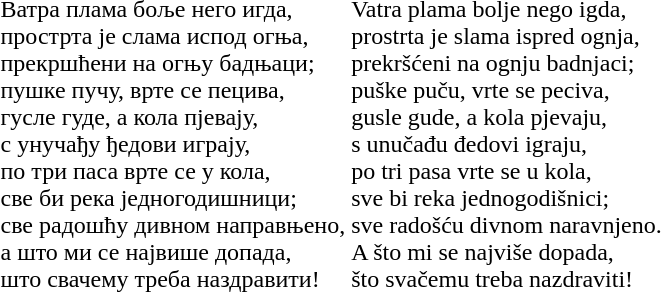<table>
<tr>
<td><br>Ватра плама боље него игда,<br>
прострта је слама испод огња,<br>
прекршћени на огњу бадњаци;<br>
пушке пучу, врте се пецива,<br>
гусле гуде, а кола пјевају,<br>
с унучађу ђедови играју,<br>
по три паса врте се у кола,<br>
све би река једногодишници;<br>
све радошћу дивном направњено,<br>
а што ми се највише допада,<br>
што свачему треба наздравити!</td>
<td><br>Vatra plama bolje nego igda,<br>
prostrta je slama ispred ognja,<br>
prekršćeni na ognju badnjaci;<br>
puške puču, vrte se peciva,<br>
gusle gude, a kola pjevaju,<br>
s unučađu đedovi igraju,<br>
po tri pasa vrte se u kola,<br>
sve bi reka jednogodišnici;<br>
sve radošću divnom naravnjeno.<br>
A što mi se najviše dopada,<br>
što svačemu treba nazdraviti!</td>
<td><br></td>
<td></td>
</tr>
</table>
